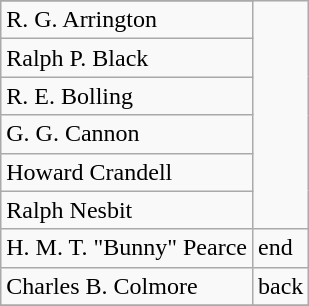<table class="wikitable">
<tr>
</tr>
<tr>
<td>R. G. Arrington</td>
</tr>
<tr>
<td>Ralph P. Black</td>
</tr>
<tr>
<td>R. E. Bolling</td>
</tr>
<tr>
<td>G. G. Cannon</td>
</tr>
<tr>
<td>Howard Crandell</td>
</tr>
<tr>
<td>Ralph Nesbit</td>
</tr>
<tr>
<td>H. M. T. "Bunny" Pearce</td>
<td>end</td>
</tr>
<tr>
<td>Charles B. Colmore</td>
<td>back</td>
</tr>
<tr>
</tr>
</table>
